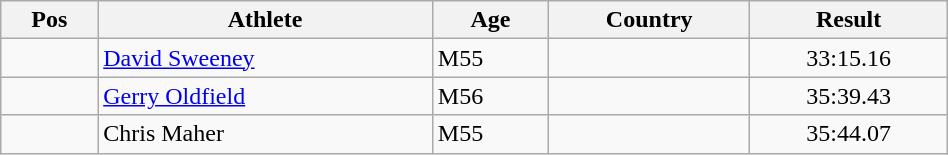<table class="wikitable"  style="text-align:center; width:50%;">
<tr>
<th>Pos</th>
<th>Athlete</th>
<th>Age</th>
<th>Country</th>
<th>Result</th>
</tr>
<tr>
<td align=center></td>
<td align=left><a href='#'>David Sweeney</a></td>
<td align=left>M55</td>
<td align=left></td>
<td>33:15.16</td>
</tr>
<tr>
<td align=center></td>
<td align=left><a href='#'>Gerry Oldfield</a></td>
<td align=left>M56</td>
<td align=left></td>
<td>35:39.43</td>
</tr>
<tr>
<td align=center></td>
<td align=left>Chris Maher</td>
<td align=left>M55</td>
<td align=left></td>
<td>35:44.07</td>
</tr>
</table>
